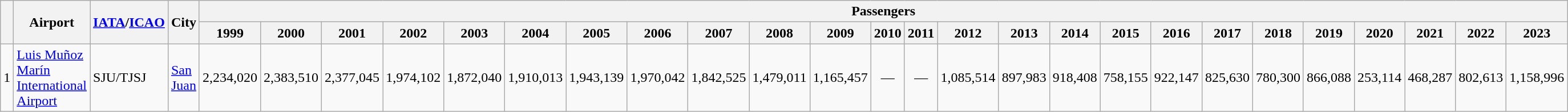<table class="sortable wikitable">
<tr>
<th rowspan="2"></th>
<th rowspan="2">Airport</th>
<th rowspan="2"><a href='#'>IATA</a>/<a href='#'>ICAO</a></th>
<th rowspan="2">City</th>
<th colspan="25">Passengers</th>
</tr>
<tr>
<th>1999</th>
<th>2000</th>
<th>2001</th>
<th>2002</th>
<th>2003</th>
<th>2004</th>
<th>2005</th>
<th>2006</th>
<th>2007</th>
<th>2008</th>
<th>2009</th>
<th>2010</th>
<th>2011</th>
<th>2012</th>
<th>2013</th>
<th>2014</th>
<th>2015</th>
<th>2016</th>
<th>2017</th>
<th>2018</th>
<th>2019</th>
<th>2020</th>
<th>2021</th>
<th>2022</th>
<th>2023</th>
</tr>
<tr>
<td>1</td>
<td><a href='#'>Luis Muñoz Marín International Airport</a></td>
<td>SJU/TJSJ</td>
<td><a href='#'>San Juan</a></td>
<td>2,234,020</td>
<td>2,383,510</td>
<td>2,377,045</td>
<td>1,974,102</td>
<td>1,872,040</td>
<td>1,910,013</td>
<td>1,943,139</td>
<td>1,970,042</td>
<td>1,842,525</td>
<td>1,479,011</td>
<td>1,165,457</td>
<td align="center">—</td>
<td align="center">—</td>
<td>1,085,514</td>
<td>897,983</td>
<td>918,408</td>
<td>758,155</td>
<td>922,147</td>
<td>825,630</td>
<td>780,300</td>
<td>866,088</td>
<td>253,114</td>
<td>468,287</td>
<td>802,613</td>
<td>1,158,996</td>
</tr>
</table>
